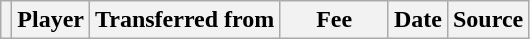<table class="wikitable plainrowheaders sortable">
<tr>
<th></th>
<th scope="col">Player</th>
<th>Transferred from</th>
<th style="width: 65px;">Fee</th>
<th scope="col">Date</th>
<th scope="col">Source</th>
</tr>
</table>
